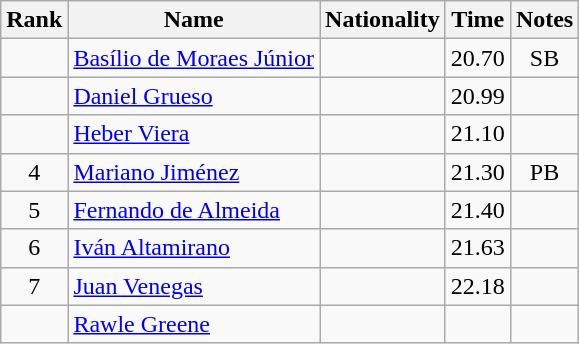<table class="wikitable sortable" style="text-align:center">
<tr>
<th>Rank</th>
<th>Name</th>
<th>Nationality</th>
<th>Time</th>
<th>Notes</th>
</tr>
<tr>
<td></td>
<td align=left><a href='#'>Basílio de Moraes Júnior</a></td>
<td align=left></td>
<td>20.70</td>
<td>SB</td>
</tr>
<tr>
<td></td>
<td align=left><a href='#'>Daniel Grueso</a></td>
<td align=left></td>
<td>20.99</td>
<td></td>
</tr>
<tr>
<td></td>
<td align=left><a href='#'>Heber Viera</a></td>
<td align=left></td>
<td>21.10</td>
<td></td>
</tr>
<tr>
<td>4</td>
<td align=left><a href='#'>Mariano Jiménez</a></td>
<td align=left></td>
<td>21.30</td>
<td>PB</td>
</tr>
<tr>
<td>5</td>
<td align=left><a href='#'>Fernando de Almeida</a></td>
<td align=left></td>
<td>21.40</td>
<td></td>
</tr>
<tr>
<td>6</td>
<td align=left><a href='#'>Iván Altamirano</a></td>
<td align=left></td>
<td>21.63</td>
<td></td>
</tr>
<tr>
<td>7</td>
<td align=left><a href='#'>Juan Venegas</a></td>
<td align=left></td>
<td>22.18</td>
<td></td>
</tr>
<tr>
<td></td>
<td align=left><a href='#'>Rawle Greene</a></td>
<td align=left></td>
<td></td>
<td></td>
</tr>
</table>
